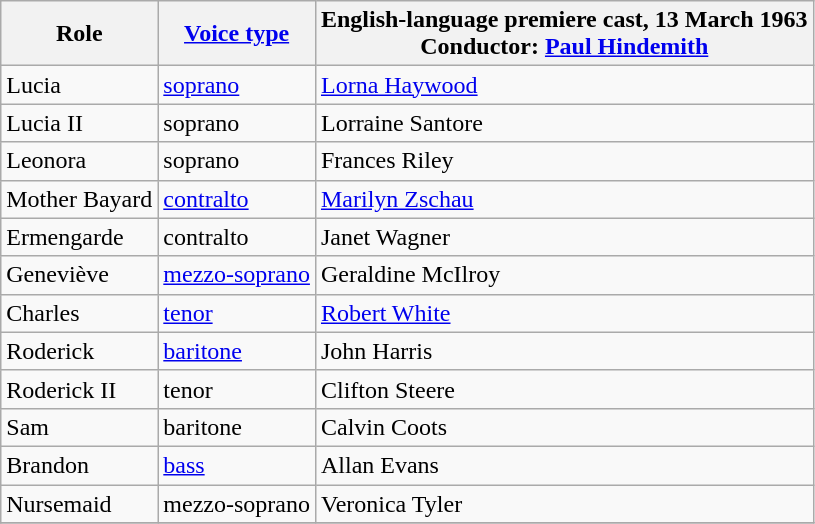<table class="wikitable">
<tr>
<th>Role</th>
<th><a href='#'>Voice type</a></th>
<th>English-language premiere cast, 13 March 1963<br>Conductor: <a href='#'>Paul Hindemith</a></th>
</tr>
<tr>
<td>Lucia</td>
<td><a href='#'>soprano</a></td>
<td><a href='#'>Lorna Haywood</a></td>
</tr>
<tr>
<td>Lucia II</td>
<td>soprano</td>
<td>Lorraine Santore</td>
</tr>
<tr>
<td>Leonora</td>
<td>soprano</td>
<td>Frances Riley</td>
</tr>
<tr>
<td>Mother Bayard</td>
<td><a href='#'>contralto</a></td>
<td><a href='#'>Marilyn Zschau</a></td>
</tr>
<tr>
<td>Ermengarde</td>
<td>contralto</td>
<td>Janet Wagner</td>
</tr>
<tr>
<td>Geneviève</td>
<td><a href='#'>mezzo-soprano</a></td>
<td>Geraldine McIlroy</td>
</tr>
<tr>
<td>Charles</td>
<td><a href='#'>tenor</a></td>
<td><a href='#'>Robert White</a></td>
</tr>
<tr>
<td>Roderick</td>
<td><a href='#'>baritone</a></td>
<td>John Harris</td>
</tr>
<tr>
<td>Roderick II</td>
<td>tenor</td>
<td>Clifton Steere</td>
</tr>
<tr>
<td>Sam</td>
<td>baritone</td>
<td>Calvin Coots</td>
</tr>
<tr>
<td>Brandon</td>
<td><a href='#'>bass</a></td>
<td>Allan Evans</td>
</tr>
<tr>
<td>Nursemaid</td>
<td>mezzo-soprano</td>
<td>Veronica Tyler</td>
</tr>
<tr>
</tr>
</table>
